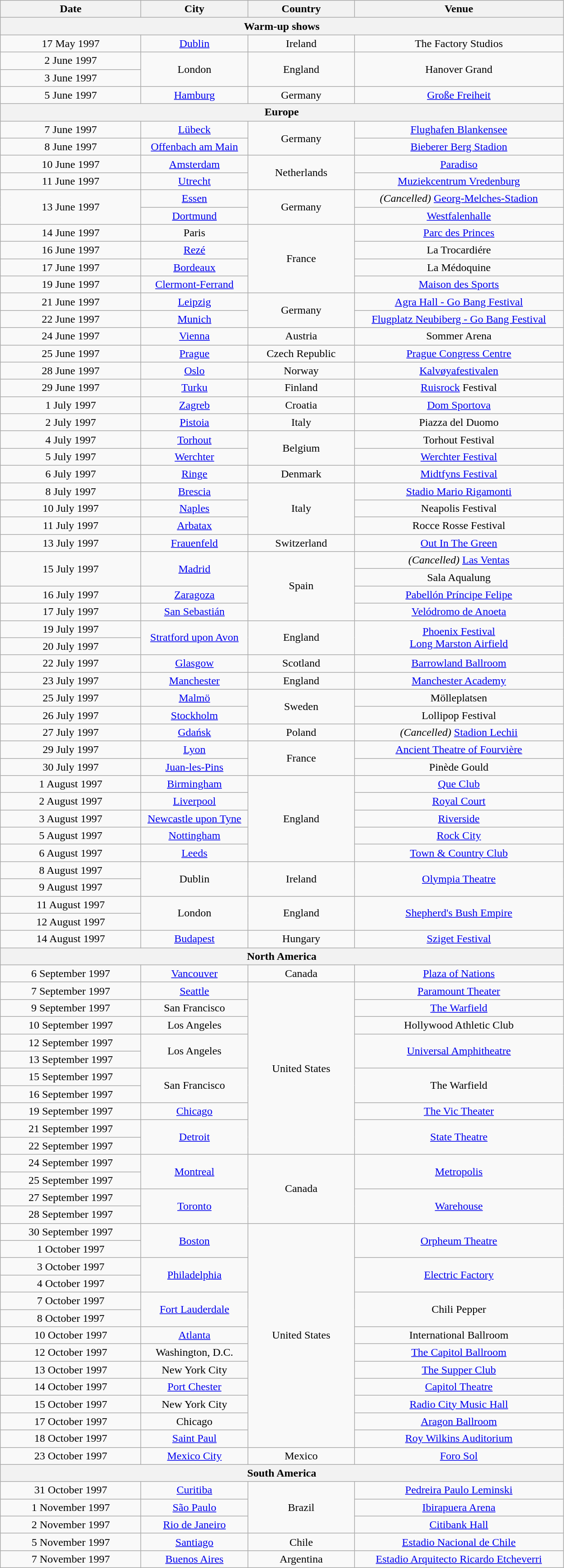<table class="wikitable" style="text-align:center;">
<tr>
<th width="200">Date</th>
<th width="150">City</th>
<th width="150">Country</th>
<th width="300">Venue</th>
</tr>
<tr>
<th colspan="4">Warm-up shows</th>
</tr>
<tr>
<td>17 May 1997</td>
<td><a href='#'>Dublin</a></td>
<td>Ireland</td>
<td>The Factory Studios</td>
</tr>
<tr>
<td>2 June 1997</td>
<td rowspan="2">London</td>
<td rowspan="2">England</td>
<td rowspan="2">Hanover Grand</td>
</tr>
<tr>
<td>3 June 1997</td>
</tr>
<tr>
<td>5 June 1997</td>
<td><a href='#'>Hamburg</a></td>
<td>Germany</td>
<td><a href='#'>Große Freiheit</a></td>
</tr>
<tr>
<th colspan="4">Europe</th>
</tr>
<tr>
<td>7 June 1997</td>
<td><a href='#'>Lübeck</a></td>
<td rowspan="2">Germany</td>
<td><a href='#'>Flughafen Blankensee</a></td>
</tr>
<tr>
<td>8 June 1997</td>
<td><a href='#'>Offenbach am Main</a></td>
<td><a href='#'>Bieberer Berg Stadion</a></td>
</tr>
<tr>
<td>10 June 1997</td>
<td><a href='#'>Amsterdam</a></td>
<td rowspan="2">Netherlands</td>
<td><a href='#'>Paradiso</a></td>
</tr>
<tr>
<td>11 June 1997</td>
<td><a href='#'>Utrecht</a></td>
<td><a href='#'>Muziekcentrum Vredenburg</a></td>
</tr>
<tr>
<td rowspan="2">13 June 1997</td>
<td><a href='#'>Essen</a></td>
<td rowspan="2">Germany</td>
<td><em>(Cancelled)</em> <a href='#'>Georg-Melches-Stadion</a></td>
</tr>
<tr>
<td><a href='#'>Dortmund</a></td>
<td><a href='#'>Westfalenhalle</a></td>
</tr>
<tr>
<td>14 June 1997</td>
<td>Paris</td>
<td rowspan="4">France</td>
<td><a href='#'>Parc des Princes</a></td>
</tr>
<tr>
<td>16 June 1997</td>
<td><a href='#'>Rezé</a></td>
<td>La Trocardiére</td>
</tr>
<tr>
<td>17 June 1997</td>
<td><a href='#'>Bordeaux</a></td>
<td>La Médoquine</td>
</tr>
<tr>
<td>19 June 1997</td>
<td><a href='#'>Clermont-Ferrand</a></td>
<td><a href='#'>Maison des Sports</a></td>
</tr>
<tr>
<td>21 June 1997</td>
<td><a href='#'>Leipzig</a></td>
<td rowspan="2">Germany</td>
<td><a href='#'>Agra Hall - Go Bang Festival</a></td>
</tr>
<tr>
<td>22 June 1997</td>
<td><a href='#'>Munich</a></td>
<td><a href='#'>Flugplatz Neubiberg - Go Bang Festival</a></td>
</tr>
<tr>
<td>24 June 1997</td>
<td><a href='#'>Vienna</a></td>
<td>Austria</td>
<td>Sommer Arena</td>
</tr>
<tr>
<td>25 June 1997</td>
<td><a href='#'>Prague</a></td>
<td>Czech Republic</td>
<td><a href='#'>Prague Congress Centre</a></td>
</tr>
<tr>
<td>28 June 1997</td>
<td><a href='#'>Oslo</a></td>
<td>Norway</td>
<td><a href='#'>Kalvøyafestivalen</a></td>
</tr>
<tr>
<td>29 June 1997</td>
<td><a href='#'>Turku</a></td>
<td>Finland</td>
<td><a href='#'>Ruisrock</a> Festival</td>
</tr>
<tr>
<td>1 July 1997</td>
<td><a href='#'>Zagreb</a></td>
<td>Croatia</td>
<td><a href='#'>Dom Sportova</a></td>
</tr>
<tr>
<td>2 July 1997</td>
<td><a href='#'>Pistoia</a></td>
<td>Italy</td>
<td>Piazza del Duomo</td>
</tr>
<tr>
<td>4 July 1997</td>
<td><a href='#'>Torhout</a></td>
<td rowspan="2">Belgium</td>
<td>Torhout Festival</td>
</tr>
<tr>
<td>5 July 1997</td>
<td><a href='#'>Werchter</a></td>
<td><a href='#'>Werchter Festival</a></td>
</tr>
<tr>
<td>6 July 1997</td>
<td><a href='#'>Ringe</a></td>
<td>Denmark</td>
<td><a href='#'>Midtfyns Festival</a></td>
</tr>
<tr>
<td>8 July 1997</td>
<td><a href='#'>Brescia</a></td>
<td rowspan="3">Italy</td>
<td><a href='#'>Stadio Mario Rigamonti</a></td>
</tr>
<tr>
<td>10 July 1997</td>
<td><a href='#'>Naples</a></td>
<td>Neapolis Festival</td>
</tr>
<tr>
<td>11 July 1997</td>
<td><a href='#'>Arbatax</a></td>
<td>Rocce Rosse Festival</td>
</tr>
<tr>
<td>13 July 1997</td>
<td><a href='#'>Frauenfeld</a></td>
<td>Switzerland</td>
<td><a href='#'>Out In The Green</a></td>
</tr>
<tr>
<td rowspan="2">15 July 1997</td>
<td rowspan="2"><a href='#'>Madrid</a></td>
<td rowspan="4">Spain</td>
<td><em>(Cancelled)</em> <a href='#'>Las Ventas</a></td>
</tr>
<tr>
<td>Sala Aqualung</td>
</tr>
<tr>
<td>16 July 1997</td>
<td><a href='#'>Zaragoza</a></td>
<td><a href='#'>Pabellón Príncipe Felipe</a></td>
</tr>
<tr>
<td>17 July 1997</td>
<td><a href='#'>San Sebastián</a></td>
<td><a href='#'>Velódromo de Anoeta</a></td>
</tr>
<tr>
<td>19 July 1997</td>
<td rowspan="2"><a href='#'>Stratford upon Avon</a></td>
<td rowspan="2">England</td>
<td rowspan="2"><a href='#'>Phoenix Festival</a><br><a href='#'>Long Marston Airfield</a></td>
</tr>
<tr>
<td>20 July 1997</td>
</tr>
<tr>
<td>22 July 1997</td>
<td><a href='#'>Glasgow</a></td>
<td>Scotland</td>
<td><a href='#'>Barrowland Ballroom</a></td>
</tr>
<tr>
<td>23 July 1997</td>
<td><a href='#'>Manchester</a></td>
<td>England</td>
<td><a href='#'>Manchester Academy</a></td>
</tr>
<tr>
<td>25 July 1997</td>
<td><a href='#'>Malmö</a></td>
<td rowspan="2">Sweden</td>
<td>Mölleplatsen</td>
</tr>
<tr>
<td>26 July 1997</td>
<td><a href='#'>Stockholm</a></td>
<td>Lollipop Festival</td>
</tr>
<tr>
<td>27 July 1997</td>
<td><a href='#'>Gdańsk</a></td>
<td>Poland</td>
<td><em>(Cancelled)</em> <a href='#'>Stadion Lechii</a></td>
</tr>
<tr>
<td>29 July 1997</td>
<td><a href='#'>Lyon</a></td>
<td rowspan="2">France</td>
<td><a href='#'>Ancient Theatre of Fourvière</a></td>
</tr>
<tr>
<td>30 July 1997</td>
<td><a href='#'>Juan-les-Pins</a></td>
<td>Pinède Gould</td>
</tr>
<tr>
<td>1 August 1997</td>
<td><a href='#'>Birmingham</a></td>
<td rowspan="5">England</td>
<td><a href='#'>Que Club</a></td>
</tr>
<tr>
<td>2 August 1997</td>
<td><a href='#'>Liverpool</a></td>
<td><a href='#'>Royal Court</a></td>
</tr>
<tr>
<td>3 August 1997</td>
<td><a href='#'>Newcastle upon Tyne</a></td>
<td><a href='#'>Riverside</a></td>
</tr>
<tr>
<td>5 August 1997</td>
<td><a href='#'>Nottingham</a></td>
<td><a href='#'>Rock City</a></td>
</tr>
<tr>
<td>6 August 1997</td>
<td><a href='#'>Leeds</a></td>
<td><a href='#'>Town & Country Club</a></td>
</tr>
<tr>
<td>8 August 1997</td>
<td rowspan="2">Dublin</td>
<td rowspan="2">Ireland</td>
<td rowspan="2"><a href='#'>Olympia Theatre</a></td>
</tr>
<tr>
<td>9 August 1997</td>
</tr>
<tr>
<td>11 August 1997</td>
<td rowspan="2">London</td>
<td rowspan="2">England</td>
<td rowspan="2"><a href='#'>Shepherd's Bush Empire</a></td>
</tr>
<tr>
<td>12 August 1997</td>
</tr>
<tr>
<td>14 August 1997</td>
<td><a href='#'>Budapest</a></td>
<td>Hungary</td>
<td><a href='#'>Sziget Festival</a></td>
</tr>
<tr>
<th colspan="4">North America</th>
</tr>
<tr>
<td>6 September 1997</td>
<td><a href='#'>Vancouver</a></td>
<td>Canada</td>
<td><a href='#'>Plaza of Nations</a></td>
</tr>
<tr>
<td>7 September 1997</td>
<td><a href='#'>Seattle</a></td>
<td rowspan="10">United States</td>
<td><a href='#'>Paramount Theater</a></td>
</tr>
<tr>
<td>9 September 1997</td>
<td>San Francisco</td>
<td><a href='#'>The Warfield</a></td>
</tr>
<tr>
<td>10 September 1997</td>
<td>Los Angeles</td>
<td>Hollywood Athletic Club</td>
</tr>
<tr>
<td>12 September 1997</td>
<td rowspan="2">Los Angeles</td>
<td rowspan="2"><a href='#'>Universal Amphitheatre</a></td>
</tr>
<tr>
<td>13 September 1997</td>
</tr>
<tr>
<td>15 September 1997</td>
<td rowspan="2">San Francisco</td>
<td rowspan="2">The Warfield</td>
</tr>
<tr>
<td>16 September 1997</td>
</tr>
<tr>
<td>19 September 1997</td>
<td><a href='#'>Chicago</a></td>
<td><a href='#'>The Vic Theater</a></td>
</tr>
<tr>
<td>21 September 1997</td>
<td rowspan="2"><a href='#'>Detroit</a></td>
<td rowspan="2"><a href='#'>State Theatre</a></td>
</tr>
<tr>
<td>22 September 1997</td>
</tr>
<tr>
<td>24 September 1997</td>
<td rowspan="2"><a href='#'>Montreal</a></td>
<td rowspan="4">Canada</td>
<td rowspan="2"><a href='#'>Metropolis</a></td>
</tr>
<tr>
<td>25 September 1997</td>
</tr>
<tr>
<td>27 September 1997</td>
<td rowspan="2"><a href='#'>Toronto</a></td>
<td rowspan="2"><a href='#'>Warehouse</a></td>
</tr>
<tr>
<td>28 September 1997</td>
</tr>
<tr>
<td>30 September 1997</td>
<td rowspan="2"><a href='#'>Boston</a></td>
<td rowspan="13">United States</td>
<td rowspan="2"><a href='#'>Orpheum Theatre</a></td>
</tr>
<tr>
<td>1 October 1997</td>
</tr>
<tr>
<td>3 October 1997</td>
<td rowspan="2"><a href='#'>Philadelphia</a></td>
<td rowspan="2"><a href='#'>Electric Factory</a></td>
</tr>
<tr>
<td>4 October 1997</td>
</tr>
<tr>
<td>7 October 1997</td>
<td rowspan="2"><a href='#'>Fort Lauderdale</a></td>
<td rowspan="2">Chili Pepper</td>
</tr>
<tr>
<td>8 October 1997</td>
</tr>
<tr>
<td>10 October 1997</td>
<td><a href='#'>Atlanta</a></td>
<td>International Ballroom</td>
</tr>
<tr>
<td>12 October 1997</td>
<td>Washington, D.C.</td>
<td><a href='#'>The Capitol Ballroom</a></td>
</tr>
<tr>
<td>13 October 1997</td>
<td>New York City</td>
<td><a href='#'>The Supper Club</a></td>
</tr>
<tr>
<td>14 October 1997</td>
<td><a href='#'>Port Chester</a></td>
<td><a href='#'>Capitol Theatre</a></td>
</tr>
<tr>
<td>15 October 1997</td>
<td>New York City</td>
<td><a href='#'>Radio City Music Hall</a></td>
</tr>
<tr>
<td>17 October 1997</td>
<td>Chicago</td>
<td><a href='#'>Aragon Ballroom</a></td>
</tr>
<tr>
<td>18 October 1997</td>
<td><a href='#'>Saint Paul</a></td>
<td><a href='#'>Roy Wilkins Auditorium</a></td>
</tr>
<tr>
<td>23 October 1997</td>
<td><a href='#'>Mexico City</a></td>
<td>Mexico</td>
<td><a href='#'>Foro Sol</a></td>
</tr>
<tr>
<th colspan="4">South America</th>
</tr>
<tr>
<td>31 October 1997</td>
<td><a href='#'>Curitiba</a></td>
<td rowspan="3">Brazil</td>
<td><a href='#'>Pedreira Paulo Leminski</a></td>
</tr>
<tr>
<td>1 November 1997</td>
<td><a href='#'>São Paulo</a></td>
<td><a href='#'>Ibirapuera Arena</a></td>
</tr>
<tr>
<td>2 November 1997</td>
<td><a href='#'>Rio de Janeiro</a></td>
<td><a href='#'>Citibank Hall</a></td>
</tr>
<tr>
<td>5 November 1997</td>
<td><a href='#'>Santiago</a></td>
<td>Chile</td>
<td><a href='#'>Estadio Nacional de Chile</a></td>
</tr>
<tr>
<td>7 November 1997</td>
<td><a href='#'>Buenos Aires</a></td>
<td>Argentina</td>
<td><a href='#'>Estadio Arquitecto Ricardo Etcheverri</a></td>
</tr>
</table>
